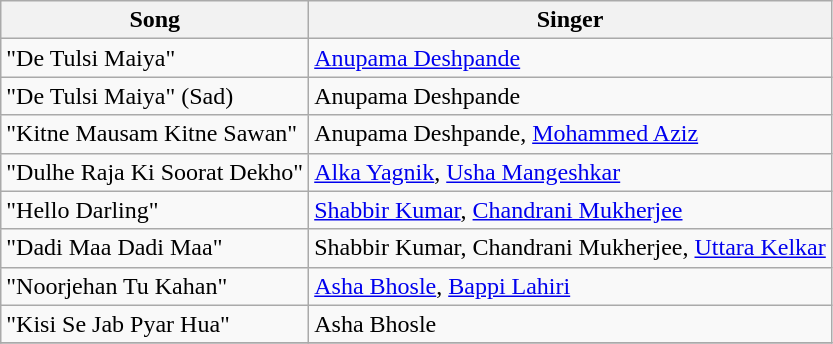<table class="wikitable">
<tr>
<th>Song</th>
<th>Singer</th>
</tr>
<tr>
<td>"De Tulsi Maiya"</td>
<td><a href='#'>Anupama Deshpande</a></td>
</tr>
<tr>
<td>"De Tulsi Maiya" (Sad)</td>
<td>Anupama Deshpande</td>
</tr>
<tr>
<td>"Kitne Mausam Kitne Sawan"</td>
<td>Anupama Deshpande, <a href='#'>Mohammed Aziz</a></td>
</tr>
<tr>
<td>"Dulhe Raja Ki Soorat Dekho"</td>
<td><a href='#'>Alka Yagnik</a>, <a href='#'>Usha Mangeshkar</a></td>
</tr>
<tr>
<td>"Hello Darling"</td>
<td><a href='#'>Shabbir Kumar</a>, <a href='#'>Chandrani Mukherjee</a></td>
</tr>
<tr>
<td>"Dadi Maa Dadi Maa"</td>
<td>Shabbir Kumar, Chandrani Mukherjee, <a href='#'>Uttara Kelkar</a></td>
</tr>
<tr>
<td>"Noorjehan Tu Kahan"</td>
<td><a href='#'>Asha Bhosle</a>, <a href='#'>Bappi Lahiri</a></td>
</tr>
<tr>
<td>"Kisi Se Jab Pyar Hua"</td>
<td>Asha Bhosle</td>
</tr>
<tr>
</tr>
</table>
